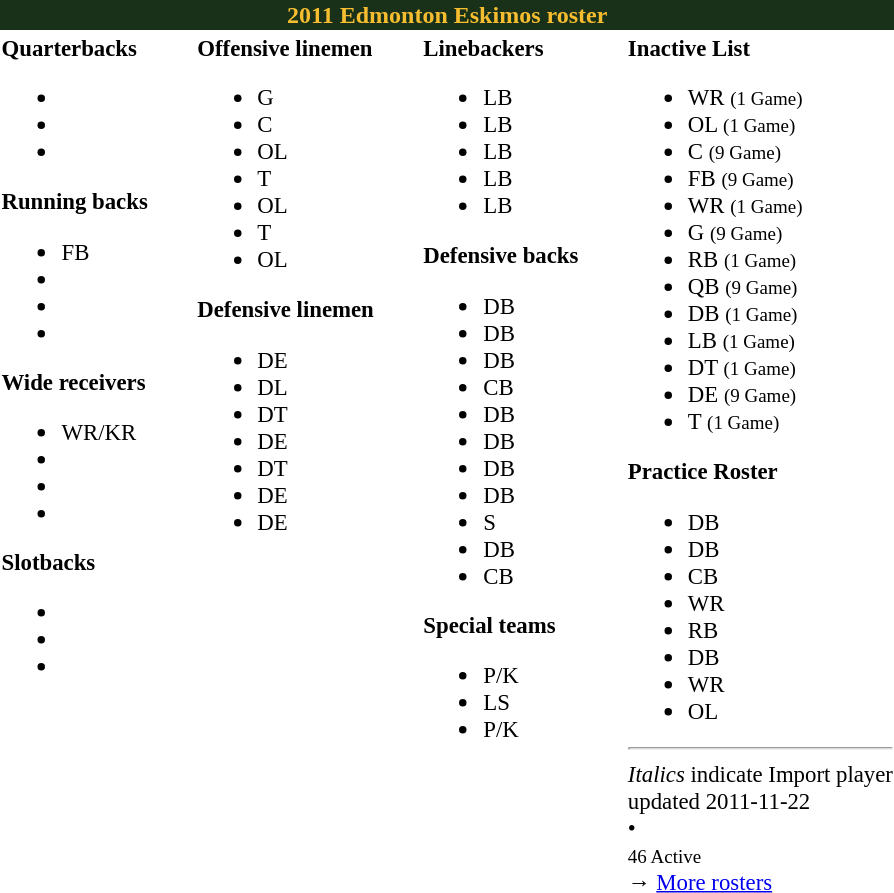<table class="toccolours" style="text-align: left;">
<tr>
<th colspan="7" style="text-align:center; background-color: #183118; color:#f7bd30;">2011 Edmonton Eskimos roster</th>
</tr>
<tr>
<td style="font-size: 95%;" valign="top"><strong>Quarterbacks</strong><br><ul><li></li><li></li><li></li></ul><strong>Running backs</strong><ul><li> FB</li><li></li><li></li><li></li></ul><strong>Wide receivers</strong><ul><li> WR/KR</li><li></li><li></li><li></li></ul><strong>Slotbacks</strong><ul><li></li><li></li><li></li></ul></td>
<td style="width: 25px;"></td>
<td style="font-size: 95%;" valign="top"><strong>Offensive linemen</strong><br><ul><li> G</li><li> C</li><li> OL</li><li> T</li><li> OL</li><li> T</li><li> OL</li></ul><strong>Defensive linemen</strong><ul><li> DE</li><li> DL</li><li> DT</li><li> DE</li><li> DT</li><li> DE</li><li> DE</li></ul></td>
<td style="width: 25px;"></td>
<td style="font-size: 95%;" valign="top"><strong>Linebackers</strong><br><ul><li> LB</li><li> LB</li><li> LB</li><li> LB</li><li> LB</li></ul><strong>Defensive backs</strong><ul><li> DB</li><li> DB</li><li> DB</li><li> CB</li><li> DB</li><li> DB</li><li> DB</li><li> DB</li><li> S</li><li> DB</li><li> CB</li></ul><strong>Special teams</strong><ul><li> P/K</li><li> LS</li><li> P/K</li></ul></td>
<td style="width: 25px;"></td>
<td style="font-size: 95%;" valign="top"><strong>Inactive List</strong><br><ul><li> WR  <small>(1 Game)</small></li><li> OL  <small>(1 Game)</small></li><li> C  <small>(9 Game)</small></li><li> FB  <small>(9 Game)</small></li><li> WR  <small>(1 Game)</small></li><li> G  <small>(9 Game)</small></li><li> RB  <small>(1 Game)</small></li><li> QB  <small>(9 Game)</small></li><li> DB  <small>(1 Game)</small></li><li> LB  <small>(1 Game)</small></li><li> DT  <small>(1 Game)</small></li><li> DE  <small>(9 Game)</small></li><li> T  <small>(1 Game)</small></li></ul><strong>Practice Roster</strong><ul><li> DB</li><li> DB</li><li> CB</li><li> WR</li><li> RB</li><li> DB</li><li> WR</li><li> OL</li></ul><hr>
<em>Italics</em> indicate Import player<br>
<span></span> updated 2011-11-22<br>
<span></span> • <span></span><br>
<small>46 Active</small><br>→ <a href='#'>More rosters</a></td>
</tr>
<tr>
</tr>
</table>
